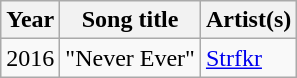<table class="wikitable sortable">
<tr>
<th>Year</th>
<th>Song title</th>
<th>Artist(s)</th>
</tr>
<tr>
<td>2016</td>
<td>"Never Ever"</td>
<td><a href='#'>Strfkr</a></td>
</tr>
</table>
